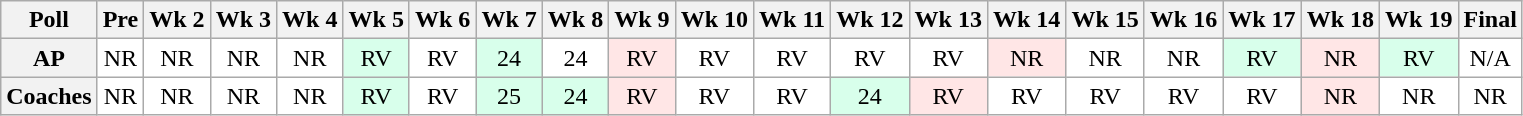<table class="wikitable" style="white-space:nowrap;text-align:center;">
<tr>
<th>Poll</th>
<th>Pre</th>
<th>Wk 2</th>
<th>Wk 3</th>
<th>Wk 4</th>
<th>Wk 5</th>
<th>Wk 6</th>
<th>Wk 7</th>
<th>Wk 8</th>
<th>Wk 9</th>
<th>Wk 10</th>
<th>Wk 11</th>
<th>Wk 12</th>
<th>Wk 13</th>
<th>Wk 14</th>
<th>Wk 15</th>
<th>Wk 16</th>
<th>Wk 17</th>
<th>Wk 18</th>
<th>Wk 19</th>
<th>Final</th>
</tr>
<tr>
<th>AP</th>
<td style="background:#FFF;">NR</td>
<td style="background:#FFF;">NR</td>
<td style="background:#FFF;">NR</td>
<td style="background:#FFF;">NR</td>
<td style="background:#D8FFEB;">RV</td>
<td style="background:#FFF;">RV</td>
<td style="background:#D8FFEB;">24</td>
<td style="background:#FFF;">24</td>
<td style="background:#FFE6E6;">RV</td>
<td style="background:#FFF;">RV</td>
<td style="background:#FFF;">RV</td>
<td style="background:#FFF;">RV</td>
<td style="background:#FFF;">RV</td>
<td style="background:#FFE6E6;">NR</td>
<td style="background:#FFF;">NR</td>
<td style="background:#FFF;">NR</td>
<td style="background:#D8FFEB;">RV</td>
<td style="background:#FFE6E6;">NR</td>
<td style="background:#D8FFEB;">RV</td>
<td style="background:#FFF;">N/A</td>
</tr>
<tr>
<th>Coaches</th>
<td style="background:#FFF;">NR</td>
<td style="background:#FFF;">NR</td>
<td style="background:#FFF;">NR</td>
<td style="background:#FFF;">NR</td>
<td style="background:#D8FFEB;">RV</td>
<td style="background:#FFF;">RV</td>
<td style="background:#D8FFEB;">25</td>
<td style="background:#D8FFEB;">24</td>
<td style="background:#FFE6E6;">RV</td>
<td style="background:#FFF;">RV</td>
<td style="background:#FFF;">RV</td>
<td style="background:#D8FFEB;">24</td>
<td style="background:#FFE6E6;">RV</td>
<td style="background:#FFF;">RV</td>
<td style="background:#FFF;">RV</td>
<td style="background:#FFF;">RV</td>
<td style="background:#FFF;">RV</td>
<td style="background:#FFE6E6;">NR</td>
<td style="background:#FFF;">NR</td>
<td style="background:#FFF;">NR</td>
</tr>
</table>
